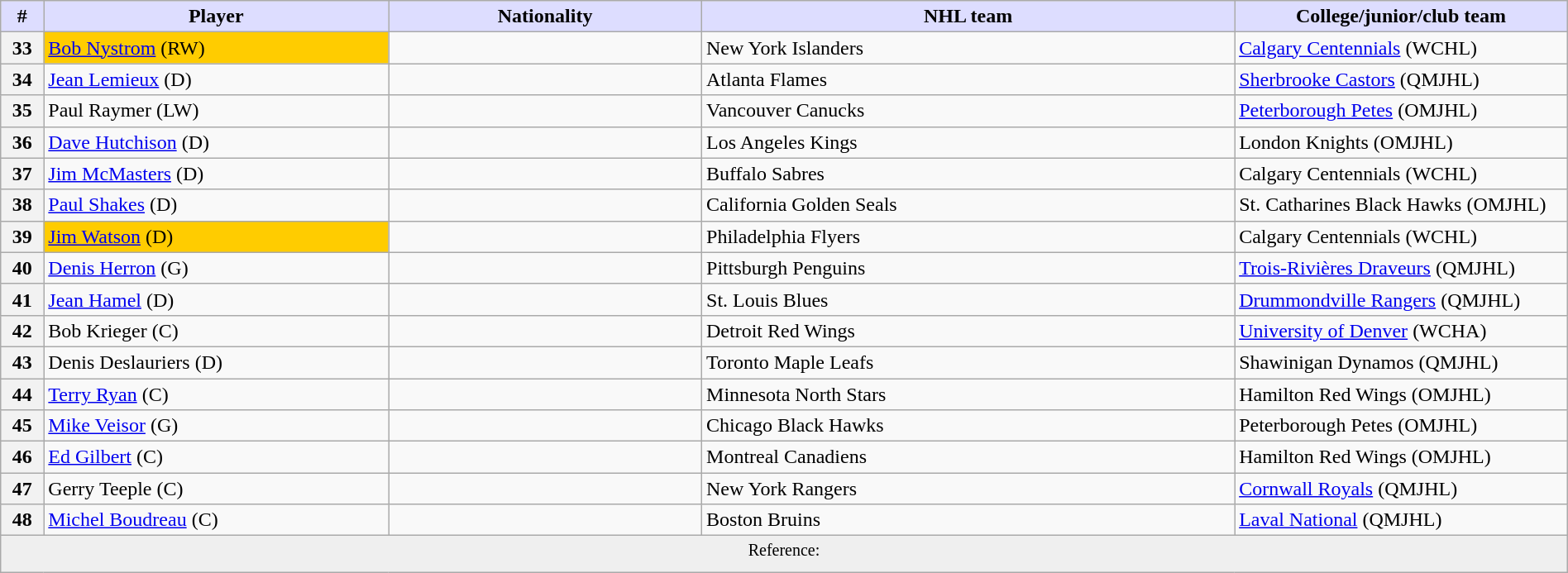<table class="wikitable" style="width: 100%">
<tr>
<th style="background:#ddf; width:2.75%;">#</th>
<th style="background:#ddf; width:22.0%;">Player</th>
<th style="background:#ddf; width:20.0%;">Nationality</th>
<th style="background:#ddf; width:34.0%;">NHL team</th>
<th style="background:#ddf; width:100.0%;">College/junior/club team</th>
</tr>
<tr>
<th>33</th>
<td bgcolor="#FFCC00"><a href='#'>Bob Nystrom</a> (RW)</td>
<td></td>
<td>New York Islanders</td>
<td><a href='#'>Calgary Centennials</a> (WCHL)</td>
</tr>
<tr>
<th>34</th>
<td><a href='#'>Jean Lemieux</a> (D)</td>
<td></td>
<td>Atlanta Flames</td>
<td><a href='#'>Sherbrooke Castors</a> (QMJHL)</td>
</tr>
<tr>
<th>35</th>
<td>Paul Raymer (LW)</td>
<td></td>
<td>Vancouver Canucks</td>
<td><a href='#'>Peterborough Petes</a> (OMJHL)</td>
</tr>
<tr>
<th>36</th>
<td><a href='#'>Dave Hutchison</a> (D)</td>
<td></td>
<td>Los Angeles Kings</td>
<td>London Knights (OMJHL)</td>
</tr>
<tr>
<th>37</th>
<td><a href='#'>Jim McMasters</a> (D)</td>
<td></td>
<td>Buffalo Sabres</td>
<td>Calgary Centennials (WCHL)</td>
</tr>
<tr>
<th>38</th>
<td><a href='#'>Paul Shakes</a> (D)</td>
<td></td>
<td>California Golden Seals</td>
<td>St. Catharines Black Hawks (OMJHL)</td>
</tr>
<tr>
<th>39</th>
<td bgcolor="#FFCC00"><a href='#'>Jim Watson</a> (D)</td>
<td></td>
<td>Philadelphia Flyers</td>
<td>Calgary Centennials (WCHL)</td>
</tr>
<tr>
<th>40</th>
<td><a href='#'>Denis Herron</a> (G)</td>
<td></td>
<td>Pittsburgh Penguins</td>
<td><a href='#'>Trois-Rivières Draveurs</a> (QMJHL)</td>
</tr>
<tr>
<th>41</th>
<td><a href='#'>Jean Hamel</a> (D)</td>
<td></td>
<td>St. Louis Blues</td>
<td><a href='#'>Drummondville Rangers</a> (QMJHL)</td>
</tr>
<tr>
<th>42</th>
<td>Bob Krieger (C)</td>
<td></td>
<td>Detroit Red Wings</td>
<td><a href='#'>University of Denver</a> (WCHA)</td>
</tr>
<tr>
<th>43</th>
<td>Denis Deslauriers (D)</td>
<td></td>
<td>Toronto Maple Leafs</td>
<td>Shawinigan Dynamos (QMJHL)</td>
</tr>
<tr>
<th>44</th>
<td><a href='#'>Terry Ryan</a> (C)</td>
<td></td>
<td>Minnesota North Stars</td>
<td>Hamilton Red Wings (OMJHL)</td>
</tr>
<tr>
<th>45</th>
<td><a href='#'>Mike Veisor</a> (G)</td>
<td></td>
<td>Chicago Black Hawks</td>
<td>Peterborough Petes (OMJHL)</td>
</tr>
<tr>
<th>46</th>
<td><a href='#'>Ed Gilbert</a> (C)</td>
<td></td>
<td>Montreal Canadiens</td>
<td>Hamilton Red Wings (OMJHL)</td>
</tr>
<tr>
<th>47</th>
<td>Gerry Teeple  (C)</td>
<td></td>
<td>New York Rangers</td>
<td><a href='#'>Cornwall Royals</a> (QMJHL)</td>
</tr>
<tr>
<th>48</th>
<td><a href='#'>Michel Boudreau</a> (C)</td>
<td></td>
<td>Boston Bruins</td>
<td><a href='#'>Laval National</a> (QMJHL)</td>
</tr>
<tr>
<td align=center colspan="6" bgcolor="#efefef"><sup>Reference: </sup></td>
</tr>
</table>
